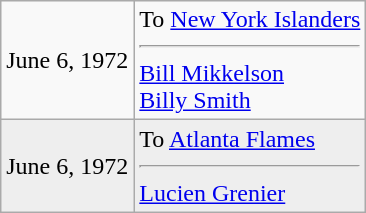<table class="wikitable">
<tr>
<td>June 6, 1972</td>
<td valign="top">To <a href='#'>New York Islanders</a><hr><a href='#'>Bill Mikkelson</a> <br> <a href='#'>Billy Smith</a></td>
</tr>
<tr style="background:#eee;">
<td>June 6, 1972</td>
<td valign="top">To <a href='#'>Atlanta Flames</a><hr><a href='#'>Lucien Grenier</a></td>
</tr>
</table>
